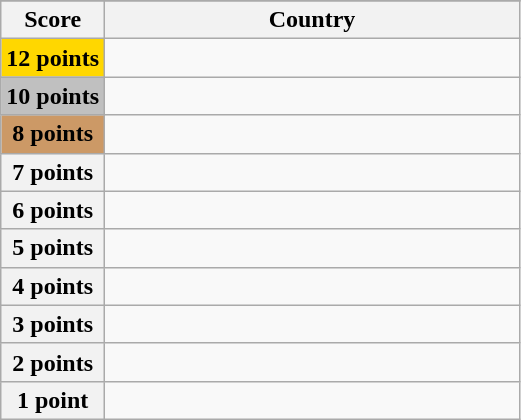<table class="wikitable">
<tr>
</tr>
<tr>
<th scope="col" width="20%">Score</th>
<th scope="col">Country</th>
</tr>
<tr>
<th scope="row" style="background:gold">12 points</th>
<td></td>
</tr>
<tr>
<th scope="row" style="background:silver">10 points</th>
<td></td>
</tr>
<tr>
<th scope="row" style="background:#CC9966">8 points</th>
<td></td>
</tr>
<tr>
<th scope="row">7 points</th>
<td></td>
</tr>
<tr>
<th scope="row">6 points</th>
<td></td>
</tr>
<tr>
<th scope="row">5 points</th>
<td></td>
</tr>
<tr>
<th scope="row">4 points</th>
<td></td>
</tr>
<tr>
<th scope="row">3 points</th>
<td></td>
</tr>
<tr>
<th scope="row">2 points</th>
<td></td>
</tr>
<tr>
<th scope="row">1 point</th>
<td></td>
</tr>
</table>
